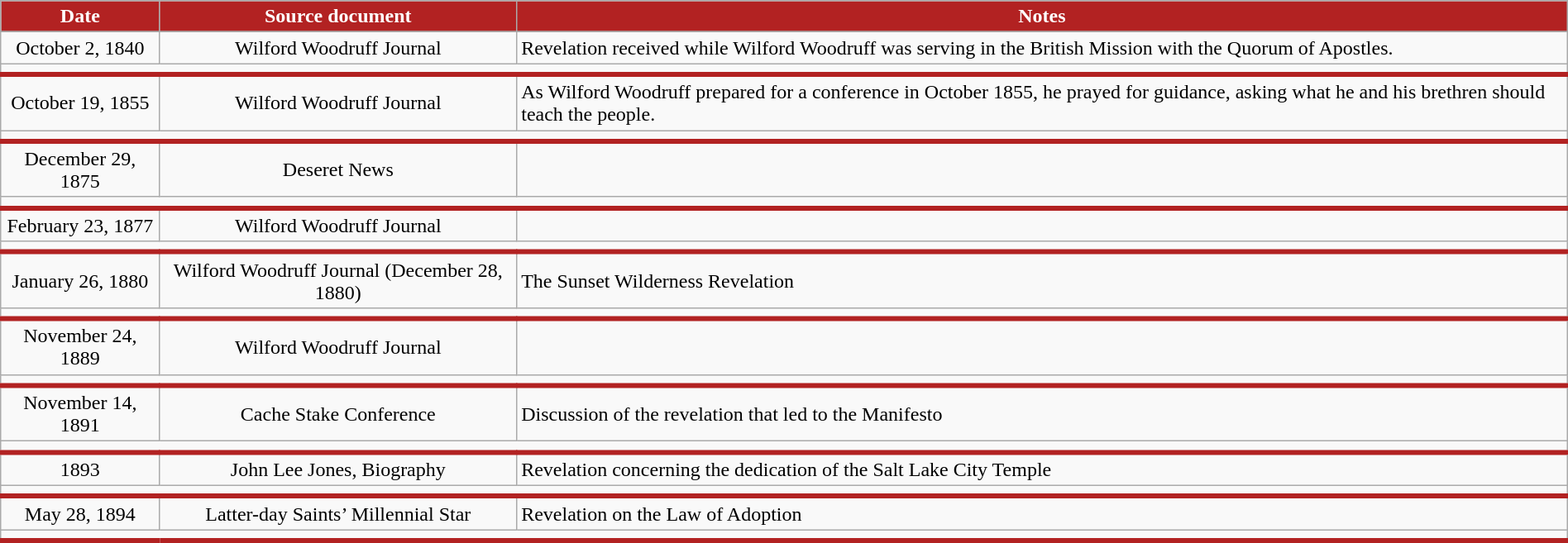<table class="wikitable plainrowheaders" style="width:100%;">
<tr>
<th style="background: #B22222; color:white">Date</th>
<th style="background: #B22222; color:white">Source document</th>
<th style="background: #B22222; color:white">Notes</th>
</tr>
<tr>
</tr>
<tr>
<td align="center">October 2, 1840</td>
<td align="center">Wilford Woodruff Journal</td>
<td align="left">Revelation received while Wilford Woodruff was serving in the British Mission with the Quorum of Apostles.</td>
</tr>
<tr style="border-bottom: 4px solid #B22222;">
<td colspan="3"></td>
</tr>
<tr>
<td align="center">October 19, 1855</td>
<td align="center">Wilford Woodruff Journal</td>
<td align="left">As Wilford Woodruff prepared for a conference in October 1855, he prayed for guidance, asking what he and his brethren should teach the people.</td>
</tr>
<tr style="border-bottom: 4px solid #B22222;">
<td colspan="3"></td>
</tr>
<tr>
<td align="center">December 29, 1875</td>
<td align="center">Deseret News</td>
<td align="left"></td>
</tr>
<tr style="border-bottom: 4px solid #B22222;">
<td colspan="3"></td>
</tr>
<tr>
<td align="center">February 23, 1877</td>
<td align="center">Wilford Woodruff Journal</td>
<td align="left"></td>
</tr>
<tr style="border-bottom: 4px solid #B22222;">
<td colspan="3"></td>
</tr>
<tr>
<td align="center">January 26, 1880</td>
<td align="center">Wilford Woodruff Journal (December 28, 1880)</td>
<td align="left">The Sunset Wilderness Revelation</td>
</tr>
<tr style="border-bottom: 4px solid #B22222;">
<td colspan="3"></td>
</tr>
<tr>
<td align="center">November 24, 1889</td>
<td align="center">Wilford Woodruff Journal</td>
<td align="left"></td>
</tr>
<tr style="border-bottom: 4px solid #B22222;">
<td colspan="3"></td>
</tr>
<tr>
<td align="center">November 14, 1891</td>
<td align="center">Cache Stake Conference</td>
<td align="left">Discussion of the revelation that led to the Manifesto</td>
</tr>
<tr style="border-bottom: 4px solid #B22222;">
<td colspan="3"></td>
</tr>
<tr>
<td align="center">1893</td>
<td align="center">John Lee Jones, Biography</td>
<td align="left">Revelation concerning the dedication of the Salt Lake City Temple</td>
</tr>
<tr style="border-bottom: 4px solid #B22222;">
<td colspan="3"></td>
</tr>
<tr>
<td align="center">May 28, 1894</td>
<td align="center">Latter-day Saints’ Millennial Star</td>
<td align="left">Revelation on the Law of Adoption</td>
</tr>
<tr style="border-bottom: 4px solid #B22222;">
<td colspan="3"></td>
</tr>
</table>
